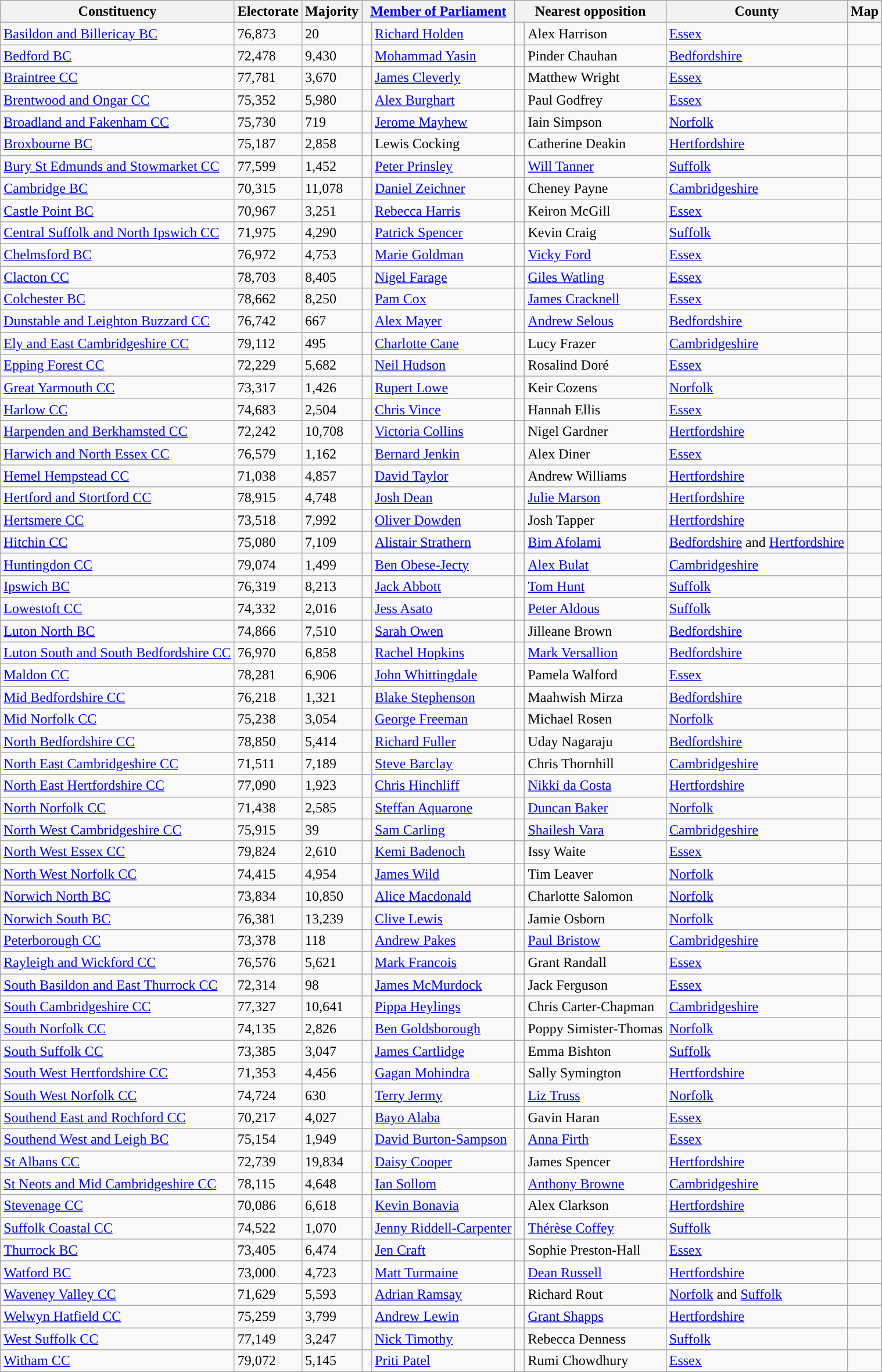<table class="wikitable sortable sticky-header">
<tr>
<th>Constituency</th>
<th rowspan="1">Electorate</th>
<th rowspan="1">Majority</th>
<th colspan="2"><a href='#'>Member of Parliament</a></th>
<th colspan="2">Nearest opposition</th>
<th rowspan="1">County</th>
<th rowspan="1" class="unsortable">Map</th>
</tr>
<tr>
<td><a href='#'>Basildon and Billericay BC</a></td>
<td>76,873</td>
<td>20</td>
<td style="color:inherit;background:"> </td>
<td><a href='#'>Richard Holden</a></td>
<td style="color:inherit;background:"> </td>
<td>Alex Harrison</td>
<td><a href='#'>Essex</a></td>
<td></td>
</tr>
<tr>
<td><a href='#'>Bedford BC</a></td>
<td>72,478</td>
<td>9,430</td>
<td style="color:inherit;background:"> </td>
<td><a href='#'>Mohammad Yasin</a></td>
<td style="color:inherit;background:"> </td>
<td>Pinder Chauhan</td>
<td><a href='#'>Bedfordshire</a></td>
<td></td>
</tr>
<tr>
<td><a href='#'>Braintree CC</a></td>
<td>77,781</td>
<td>3,670</td>
<td style="color:inherit;background:"> </td>
<td><a href='#'>James Cleverly</a></td>
<td style="color:inherit;background:"> </td>
<td>Matthew Wright</td>
<td><a href='#'>Essex</a></td>
<td></td>
</tr>
<tr>
<td><a href='#'>Brentwood and Ongar CC</a></td>
<td>75,352</td>
<td>5,980</td>
<td style="color:inherit;background:"> </td>
<td><a href='#'>Alex Burghart</a></td>
<td style="color:inherit;background:"> </td>
<td>Paul Godfrey</td>
<td><a href='#'>Essex</a></td>
<td></td>
</tr>
<tr>
<td><a href='#'>Broadland and Fakenham CC</a></td>
<td>75,730</td>
<td>719</td>
<td style="color:inherit;background:"> </td>
<td><a href='#'>Jerome Mayhew</a></td>
<td style="color:inherit;background:"> </td>
<td>Iain Simpson</td>
<td><a href='#'>Norfolk</a></td>
<td></td>
</tr>
<tr>
<td><a href='#'>Broxbourne BC</a></td>
<td>75,187</td>
<td>2,858</td>
<td style="color:inherit;background:"> </td>
<td>Lewis Cocking</td>
<td style="color:inherit;background:"> </td>
<td>Catherine Deakin</td>
<td><a href='#'>Hertfordshire</a></td>
<td></td>
</tr>
<tr>
<td><a href='#'>Bury St Edmunds and Stowmarket CC</a></td>
<td>77,599</td>
<td>1,452</td>
<td style="color:inherit;background:"> </td>
<td><a href='#'>Peter Prinsley</a></td>
<td style="color:inherit;background:"> </td>
<td><a href='#'>Will Tanner</a></td>
<td><a href='#'>Suffolk</a></td>
<td></td>
</tr>
<tr>
<td><a href='#'>Cambridge BC</a></td>
<td>70,315</td>
<td>11,078</td>
<td style="color:inherit;background:"> </td>
<td><a href='#'>Daniel Zeichner</a></td>
<td style="color:inherit;background:"> </td>
<td>Cheney Payne</td>
<td><a href='#'>Cambridgeshire</a></td>
<td></td>
</tr>
<tr>
<td><a href='#'>Castle Point BC</a></td>
<td>70,967</td>
<td>3,251</td>
<td style="color:inherit;background:"> </td>
<td><a href='#'>Rebecca Harris</a></td>
<td style="color:inherit;background:"> </td>
<td>Keiron McGill</td>
<td><a href='#'>Essex</a></td>
<td></td>
</tr>
<tr>
<td><a href='#'>Central Suffolk and North Ipswich CC</a></td>
<td>71,975</td>
<td>4,290</td>
<td style="color:inherit;background:"> </td>
<td><a href='#'>Patrick Spencer</a></td>
<td style="color:inherit;background:"> </td>
<td>Kevin Craig</td>
<td><a href='#'>Suffolk</a></td>
<td></td>
</tr>
<tr>
<td><a href='#'>Chelmsford BC</a></td>
<td>76,972</td>
<td>4,753</td>
<td style="color:inherit;background:"> </td>
<td><a href='#'>Marie Goldman</a></td>
<td style="color:inherit;background:"> </td>
<td><a href='#'>Vicky Ford</a></td>
<td><a href='#'>Essex</a></td>
<td></td>
</tr>
<tr>
<td><a href='#'>Clacton CC</a></td>
<td>78,703</td>
<td>8,405</td>
<td style="color:inherit;background:"> </td>
<td><a href='#'>Nigel Farage</a></td>
<td style="color:inherit;background:"> </td>
<td><a href='#'>Giles Watling</a></td>
<td><a href='#'>Essex</a></td>
<td></td>
</tr>
<tr>
<td><a href='#'>Colchester BC</a></td>
<td>78,662</td>
<td>8,250</td>
<td style="color:inherit;background:"> </td>
<td><a href='#'>Pam Cox</a></td>
<td style="color:inherit;background:"> </td>
<td><a href='#'>James Cracknell</a></td>
<td><a href='#'>Essex</a></td>
<td></td>
</tr>
<tr>
<td><a href='#'>Dunstable and Leighton Buzzard CC</a></td>
<td>76,742</td>
<td>667</td>
<td style="color:inherit;background:"> </td>
<td><a href='#'>Alex Mayer</a></td>
<td style="color:inherit;background:"> </td>
<td><a href='#'>Andrew Selous</a></td>
<td><a href='#'>Bedfordshire</a></td>
<td></td>
</tr>
<tr>
<td><a href='#'>Ely and East Cambridgeshire CC</a></td>
<td>79,112</td>
<td>495</td>
<td style="color:inherit;background:"> </td>
<td><a href='#'>Charlotte Cane</a></td>
<td style="color:inherit;background:"> </td>
<td>Lucy Frazer</td>
<td><a href='#'>Cambridgeshire</a></td>
<td></td>
</tr>
<tr>
<td><a href='#'>Epping Forest CC</a></td>
<td>72,229</td>
<td>5,682</td>
<td style="color:inherit;background:"> </td>
<td><a href='#'>Neil Hudson</a></td>
<td style="color:inherit;background:"> </td>
<td>Rosalind Doré</td>
<td><a href='#'>Essex</a></td>
<td></td>
</tr>
<tr>
<td><a href='#'>Great Yarmouth CC</a></td>
<td>73,317</td>
<td>1,426</td>
<td style="color:inherit;background:"> </td>
<td><a href='#'>Rupert Lowe</a></td>
<td style="color:inherit;background:"> </td>
<td>Keir Cozens</td>
<td><a href='#'>Norfolk</a></td>
<td></td>
</tr>
<tr>
<td><a href='#'>Harlow CC</a></td>
<td>74,683</td>
<td>2,504</td>
<td style="color:inherit;background:"> </td>
<td><a href='#'>Chris Vince</a></td>
<td style="color:inherit;background:"> </td>
<td>Hannah Ellis</td>
<td><a href='#'>Essex</a></td>
<td></td>
</tr>
<tr>
<td><a href='#'>Harpenden and Berkhamsted CC</a></td>
<td>72,242</td>
<td>10,708</td>
<td style="color:inherit;background:"> </td>
<td><a href='#'>Victoria Collins</a></td>
<td style="color:inherit;background:"> </td>
<td>Nigel Gardner</td>
<td><a href='#'>Hertfordshire</a></td>
<td></td>
</tr>
<tr>
<td><a href='#'>Harwich and North Essex CC</a></td>
<td>76,579</td>
<td>1,162</td>
<td style="color:inherit;background:"> </td>
<td><a href='#'>Bernard Jenkin</a></td>
<td style="color:inherit;background:"> </td>
<td>Alex Diner</td>
<td><a href='#'>Essex</a></td>
<td></td>
</tr>
<tr>
<td><a href='#'>Hemel Hempstead CC</a></td>
<td>71,038</td>
<td>4,857</td>
<td style="color:inherit;background:"> </td>
<td><a href='#'>David Taylor</a></td>
<td style="color:inherit;background:"> </td>
<td>Andrew Williams</td>
<td><a href='#'>Hertfordshire</a></td>
<td></td>
</tr>
<tr>
<td><a href='#'>Hertford and Stortford CC</a></td>
<td>78,915</td>
<td>4,748</td>
<td style="color:inherit;background:"> </td>
<td><a href='#'>Josh Dean</a></td>
<td style="color:inherit;background:"> </td>
<td><a href='#'>Julie Marson</a></td>
<td><a href='#'>Hertfordshire</a></td>
<td></td>
</tr>
<tr>
<td><a href='#'>Hertsmere CC</a></td>
<td>73,518</td>
<td>7,992</td>
<td style="color:inherit;background:"> </td>
<td><a href='#'>Oliver Dowden</a></td>
<td style="color:inherit;background:"> </td>
<td>Josh Tapper</td>
<td><a href='#'>Hertfordshire</a></td>
<td></td>
</tr>
<tr>
<td><a href='#'>Hitchin CC</a></td>
<td>75,080</td>
<td>7,109</td>
<td style="color:inherit;background:"> </td>
<td><a href='#'>Alistair Strathern</a></td>
<td style="color:inherit;background:"> </td>
<td><a href='#'>Bim Afolami</a></td>
<td><a href='#'>Bedfordshire</a> and <a href='#'>Hertfordshire</a></td>
<td></td>
</tr>
<tr>
<td><a href='#'>Huntingdon CC</a></td>
<td>79,074</td>
<td>1,499</td>
<td style="color:inherit;background:"> </td>
<td><a href='#'>Ben Obese-Jecty</a></td>
<td style="color:inherit;background:"> </td>
<td><a href='#'>Alex Bulat</a></td>
<td><a href='#'>Cambridgeshire</a></td>
<td></td>
</tr>
<tr>
<td><a href='#'>Ipswich BC</a></td>
<td>76,319</td>
<td>8,213</td>
<td style="color:inherit;background:"> </td>
<td><a href='#'>Jack Abbott</a></td>
<td style="color:inherit;background:"> </td>
<td><a href='#'>Tom Hunt</a></td>
<td><a href='#'>Suffolk</a></td>
<td></td>
</tr>
<tr>
<td><a href='#'>Lowestoft CC</a></td>
<td>74,332</td>
<td>2,016</td>
<td style="color:inherit;background:"> </td>
<td><a href='#'>Jess Asato</a></td>
<td style="color:inherit;background:"> </td>
<td><a href='#'>Peter Aldous</a></td>
<td><a href='#'>Suffolk</a></td>
<td></td>
</tr>
<tr>
<td><a href='#'>Luton North BC</a></td>
<td>74,866</td>
<td>7,510</td>
<td style="color:inherit;background:"> </td>
<td><a href='#'>Sarah Owen</a></td>
<td style="color:inherit;background:"> </td>
<td>Jilleane Brown</td>
<td><a href='#'>Bedfordshire</a></td>
<td></td>
</tr>
<tr>
<td><a href='#'>Luton South and South Bedfordshire CC</a></td>
<td>76,970</td>
<td>6,858</td>
<td style="color:inherit;background:"> </td>
<td><a href='#'>Rachel Hopkins</a></td>
<td style="color:inherit;background:"> </td>
<td><a href='#'>Mark Versallion</a></td>
<td><a href='#'>Bedfordshire</a></td>
<td></td>
</tr>
<tr>
<td><a href='#'>Maldon CC</a></td>
<td>78,281</td>
<td>6,906</td>
<td style="color:inherit;background:"> </td>
<td><a href='#'>John Whittingdale</a></td>
<td style="color:inherit;background:"> </td>
<td>Pamela Walford</td>
<td><a href='#'>Essex</a></td>
<td></td>
</tr>
<tr>
<td><a href='#'>Mid Bedfordshire CC</a></td>
<td>76,218</td>
<td>1,321</td>
<td style="color:inherit;background:"> </td>
<td><a href='#'>Blake Stephenson</a></td>
<td style="color:inherit;background:"> </td>
<td>Maahwish Mirza</td>
<td><a href='#'>Bedfordshire</a></td>
<td></td>
</tr>
<tr>
<td><a href='#'>Mid Norfolk CC</a></td>
<td>75,238</td>
<td>3,054</td>
<td style="color:inherit;background:"> </td>
<td><a href='#'>George Freeman</a></td>
<td style="color:inherit;background:"> </td>
<td>Michael Rosen</td>
<td><a href='#'>Norfolk</a></td>
<td></td>
</tr>
<tr>
<td><a href='#'>North Bedfordshire CC</a></td>
<td>78,850</td>
<td>5,414</td>
<td style="color:inherit;background:"> </td>
<td><a href='#'>Richard Fuller</a></td>
<td style="color:inherit;background:"> </td>
<td>Uday Nagaraju</td>
<td><a href='#'>Bedfordshire</a></td>
<td></td>
</tr>
<tr>
<td><a href='#'>North East Cambridgeshire CC</a></td>
<td>71,511</td>
<td>7,189</td>
<td style="color:inherit;background:"> </td>
<td><a href='#'>Steve Barclay</a></td>
<td style="color:inherit;background:"> </td>
<td>Chris Thornhill</td>
<td><a href='#'>Cambridgeshire</a></td>
<td></td>
</tr>
<tr>
<td><a href='#'>North East Hertfordshire CC</a></td>
<td>77,090</td>
<td>1,923</td>
<td style="color:inherit;background:"> </td>
<td><a href='#'>Chris Hinchliff</a></td>
<td style="color:inherit;background:"> </td>
<td><a href='#'>Nikki da Costa</a></td>
<td><a href='#'>Hertfordshire</a></td>
<td></td>
</tr>
<tr>
<td><a href='#'>North Norfolk CC</a></td>
<td>71,438</td>
<td>2,585</td>
<td style="color:inherit;background:"> </td>
<td><a href='#'>Steffan Aquarone</a></td>
<td style="color:inherit;background:"> </td>
<td><a href='#'>Duncan Baker</a></td>
<td><a href='#'>Norfolk</a></td>
<td></td>
</tr>
<tr>
<td><a href='#'>North West Cambridgeshire CC</a></td>
<td>75,915</td>
<td>39</td>
<td style="color:inherit;background:"> </td>
<td><a href='#'>Sam Carling</a></td>
<td style="color:inherit;background:"> </td>
<td><a href='#'>Shailesh Vara</a></td>
<td><a href='#'>Cambridgeshire</a></td>
<td></td>
</tr>
<tr>
<td><a href='#'>North West Essex CC</a></td>
<td>79,824</td>
<td>2,610</td>
<td style="color:inherit;background:"> </td>
<td><a href='#'>Kemi Badenoch</a></td>
<td style="color:inherit;background:"> </td>
<td>Issy Waite</td>
<td><a href='#'>Essex</a></td>
<td></td>
</tr>
<tr>
<td><a href='#'>North West Norfolk CC</a></td>
<td>74,415</td>
<td>4,954</td>
<td style="color:inherit;background:"> </td>
<td><a href='#'>James Wild</a></td>
<td style="color:inherit;background:"> </td>
<td>Tim Leaver</td>
<td><a href='#'>Norfolk</a></td>
<td></td>
</tr>
<tr>
<td><a href='#'>Norwich North BC</a></td>
<td>73,834</td>
<td>10,850</td>
<td style="color:inherit;background:"> </td>
<td><a href='#'>Alice Macdonald</a></td>
<td style="color:inherit;background:"> </td>
<td>Charlotte Salomon</td>
<td><a href='#'>Norfolk</a></td>
<td></td>
</tr>
<tr>
<td><a href='#'>Norwich South BC</a></td>
<td>76,381</td>
<td>13,239</td>
<td style="color:inherit;background:"> </td>
<td><a href='#'>Clive Lewis</a></td>
<td style="color:inherit;background:"> </td>
<td>Jamie Osborn</td>
<td><a href='#'>Norfolk</a></td>
<td></td>
</tr>
<tr>
<td><a href='#'>Peterborough CC</a></td>
<td>73,378</td>
<td>118</td>
<td style="color:inherit;background:"> </td>
<td><a href='#'>Andrew Pakes</a></td>
<td style="color:inherit;background:"> </td>
<td><a href='#'>Paul Bristow</a></td>
<td><a href='#'>Cambridgeshire</a></td>
<td></td>
</tr>
<tr>
<td><a href='#'>Rayleigh and Wickford CC</a></td>
<td>76,576</td>
<td>5,621</td>
<td style="color:inherit;background:"> </td>
<td><a href='#'>Mark Francois</a></td>
<td style="color:inherit;background:"> </td>
<td>Grant Randall</td>
<td><a href='#'>Essex</a></td>
<td></td>
</tr>
<tr>
<td><a href='#'>South Basildon and East Thurrock CC</a></td>
<td>72,314</td>
<td>98</td>
<td style="color:inherit;background:"> </td>
<td><a href='#'>James McMurdock</a></td>
<td style="color:inherit;background:"> </td>
<td>Jack Ferguson</td>
<td><a href='#'>Essex</a></td>
<td></td>
</tr>
<tr>
<td><a href='#'>South Cambridgeshire CC</a></td>
<td>77,327</td>
<td>10,641</td>
<td style="color:inherit;background:"> </td>
<td><a href='#'>Pippa Heylings</a></td>
<td style="color:inherit;background:"> </td>
<td>Chris Carter-Chapman</td>
<td><a href='#'>Cambridgeshire</a></td>
<td></td>
</tr>
<tr>
<td><a href='#'>South Norfolk CC</a></td>
<td>74,135</td>
<td>2,826</td>
<td style="color:inherit;background:"> </td>
<td><a href='#'>Ben Goldsborough</a></td>
<td style="color:inherit;background:"> </td>
<td>Poppy Simister-Thomas</td>
<td><a href='#'>Norfolk</a></td>
<td></td>
</tr>
<tr>
<td><a href='#'>South Suffolk CC</a></td>
<td>73,385</td>
<td>3,047</td>
<td style="color:inherit;background:"> </td>
<td><a href='#'>James Cartlidge</a></td>
<td style="color:inherit;background:"> </td>
<td>Emma Bishton</td>
<td><a href='#'>Suffolk</a></td>
<td></td>
</tr>
<tr>
<td><a href='#'>South West Hertfordshire CC</a></td>
<td>71,353</td>
<td>4,456</td>
<td style="color:inherit;background:"> </td>
<td><a href='#'>Gagan Mohindra</a></td>
<td style="color:inherit;background:"> </td>
<td>Sally Symington</td>
<td><a href='#'>Hertfordshire</a></td>
<td></td>
</tr>
<tr>
<td><a href='#'>South West Norfolk CC</a></td>
<td>74,724</td>
<td>630</td>
<td style="color:inherit;background:"> </td>
<td><a href='#'>Terry Jermy</a></td>
<td style="color:inherit;background:"> </td>
<td><a href='#'>Liz Truss</a></td>
<td><a href='#'>Norfolk</a></td>
<td></td>
</tr>
<tr>
<td><a href='#'>Southend East and Rochford CC</a></td>
<td>70,217</td>
<td>4,027</td>
<td style="color:inherit;background:"> </td>
<td><a href='#'>Bayo Alaba</a></td>
<td style="color:inherit;background:"> </td>
<td>Gavin Haran</td>
<td><a href='#'>Essex</a></td>
<td></td>
</tr>
<tr>
<td><a href='#'>Southend West and Leigh BC</a></td>
<td>75,154</td>
<td>1,949</td>
<td style="color:inherit;background:"> </td>
<td><a href='#'>David Burton-Sampson</a></td>
<td style="color:inherit;background:"> </td>
<td><a href='#'>Anna Firth</a></td>
<td><a href='#'>Essex</a></td>
<td></td>
</tr>
<tr>
<td><a href='#'>St Albans CC</a></td>
<td>72,739</td>
<td>19,834</td>
<td style="color:inherit;background:"> </td>
<td><a href='#'>Daisy Cooper</a></td>
<td style="color:inherit;background:"> </td>
<td>James Spencer</td>
<td><a href='#'>Hertfordshire</a></td>
<td></td>
</tr>
<tr>
<td><a href='#'>St Neots and Mid Cambridgeshire CC</a></td>
<td>78,115</td>
<td>4,648</td>
<td style="color:inherit;background:"> </td>
<td><a href='#'>Ian Sollom</a></td>
<td style="color:inherit;background:"> </td>
<td><a href='#'>Anthony Browne</a></td>
<td><a href='#'>Cambridgeshire</a></td>
<td></td>
</tr>
<tr>
<td><a href='#'>Stevenage CC</a></td>
<td>70,086</td>
<td>6,618</td>
<td style="color:inherit;background:"> </td>
<td><a href='#'>Kevin Bonavia</a></td>
<td style="color:inherit;background:"> </td>
<td>Alex Clarkson</td>
<td><a href='#'>Hertfordshire</a></td>
<td></td>
</tr>
<tr>
<td><a href='#'>Suffolk Coastal CC</a></td>
<td>74,522</td>
<td>1,070</td>
<td style="color:inherit;background:"> </td>
<td><a href='#'>Jenny Riddell-Carpenter</a></td>
<td style="color:inherit;background:"> </td>
<td><a href='#'>Thérèse Coffey</a></td>
<td><a href='#'>Suffolk</a></td>
<td></td>
</tr>
<tr>
<td><a href='#'>Thurrock BC</a></td>
<td>73,405</td>
<td>6,474</td>
<td style="color:inherit;background:"> </td>
<td><a href='#'>Jen Craft</a></td>
<td style="color:inherit;background:"> </td>
<td>Sophie Preston-Hall</td>
<td><a href='#'>Essex</a></td>
<td></td>
</tr>
<tr>
<td><a href='#'>Watford BC</a></td>
<td>73,000</td>
<td>4,723</td>
<td style="color:inherit;background:"> </td>
<td><a href='#'>Matt Turmaine</a></td>
<td style="color:inherit;background:"> </td>
<td><a href='#'>Dean Russell</a></td>
<td><a href='#'>Hertfordshire</a></td>
<td></td>
</tr>
<tr>
<td><a href='#'>Waveney Valley CC</a></td>
<td>71,629</td>
<td>5,593</td>
<td style="color:inherit;background:"> </td>
<td><a href='#'>Adrian Ramsay</a></td>
<td style="color:inherit;background:"> </td>
<td>Richard Rout</td>
<td><a href='#'>Norfolk</a> and <a href='#'>Suffolk</a></td>
<td></td>
</tr>
<tr>
<td><a href='#'>Welwyn Hatfield CC</a></td>
<td>75,259</td>
<td>3,799</td>
<td style="color:inherit;background:"> </td>
<td><a href='#'>Andrew Lewin</a></td>
<td style="color:inherit;background:"> </td>
<td><a href='#'>Grant Shapps</a></td>
<td><a href='#'>Hertfordshire</a></td>
<td></td>
</tr>
<tr>
<td><a href='#'>West Suffolk CC</a></td>
<td>77,149</td>
<td>3,247</td>
<td style="color:inherit;background:"> </td>
<td><a href='#'>Nick Timothy</a></td>
<td style="color:inherit;background:"> </td>
<td>Rebecca Denness</td>
<td><a href='#'>Suffolk</a></td>
<td></td>
</tr>
<tr>
<td><a href='#'>Witham CC</a></td>
<td>79,072</td>
<td>5,145</td>
<td style="color:inherit;background:"> </td>
<td><a href='#'>Priti Patel</a></td>
<td style="color:inherit;background:"> </td>
<td>Rumi Chowdhury</td>
<td><a href='#'>Essex</a></td>
<td></td>
</tr>
</table>
